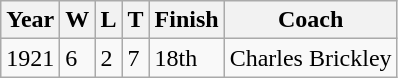<table class="wikitable">
<tr>
<th>Year</th>
<th>W</th>
<th>L</th>
<th>T</th>
<th>Finish</th>
<th>Coach</th>
</tr>
<tr>
<td>1921</td>
<td>6</td>
<td>2</td>
<td>7</td>
<td>18th</td>
<td>Charles Brickley</td>
</tr>
</table>
